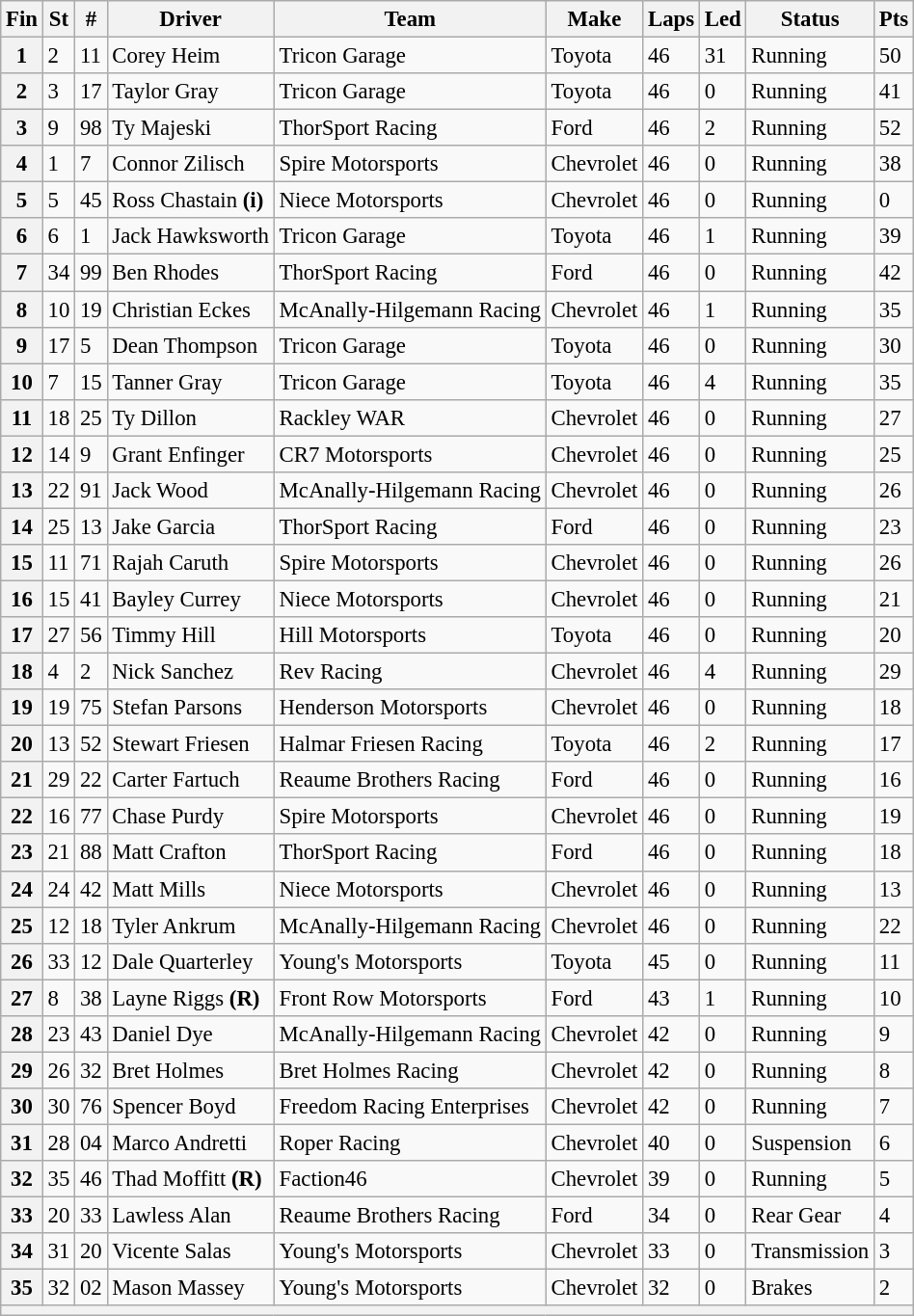<table class="wikitable" style="font-size:95%">
<tr>
<th>Fin</th>
<th>St</th>
<th>#</th>
<th>Driver</th>
<th>Team</th>
<th>Make</th>
<th>Laps</th>
<th>Led</th>
<th>Status</th>
<th>Pts</th>
</tr>
<tr>
<th>1</th>
<td>2</td>
<td>11</td>
<td>Corey Heim</td>
<td>Tricon Garage</td>
<td>Toyota</td>
<td>46</td>
<td>31</td>
<td>Running</td>
<td>50</td>
</tr>
<tr>
<th>2</th>
<td>3</td>
<td>17</td>
<td>Taylor Gray</td>
<td>Tricon Garage</td>
<td>Toyota</td>
<td>46</td>
<td>0</td>
<td>Running</td>
<td>41</td>
</tr>
<tr>
<th>3</th>
<td>9</td>
<td>98</td>
<td>Ty Majeski</td>
<td>ThorSport Racing</td>
<td>Ford</td>
<td>46</td>
<td>2</td>
<td>Running</td>
<td>52</td>
</tr>
<tr>
<th>4</th>
<td>1</td>
<td>7</td>
<td>Connor Zilisch</td>
<td>Spire Motorsports</td>
<td>Chevrolet</td>
<td>46</td>
<td>0</td>
<td>Running</td>
<td>38</td>
</tr>
<tr>
<th>5</th>
<td>5</td>
<td>45</td>
<td>Ross Chastain <strong>(i)</strong></td>
<td>Niece Motorsports</td>
<td>Chevrolet</td>
<td>46</td>
<td>0</td>
<td>Running</td>
<td>0</td>
</tr>
<tr>
<th>6</th>
<td>6</td>
<td>1</td>
<td>Jack Hawksworth</td>
<td>Tricon Garage</td>
<td>Toyota</td>
<td>46</td>
<td>1</td>
<td>Running</td>
<td>39</td>
</tr>
<tr>
<th>7</th>
<td>34</td>
<td>99</td>
<td>Ben Rhodes</td>
<td>ThorSport Racing</td>
<td>Ford</td>
<td>46</td>
<td>0</td>
<td>Running</td>
<td>42</td>
</tr>
<tr>
<th>8</th>
<td>10</td>
<td>19</td>
<td>Christian Eckes</td>
<td>McAnally-Hilgemann Racing</td>
<td>Chevrolet</td>
<td>46</td>
<td>1</td>
<td>Running</td>
<td>35</td>
</tr>
<tr>
<th>9</th>
<td>17</td>
<td>5</td>
<td>Dean Thompson</td>
<td>Tricon Garage</td>
<td>Toyota</td>
<td>46</td>
<td>0</td>
<td>Running</td>
<td>30</td>
</tr>
<tr>
<th>10</th>
<td>7</td>
<td>15</td>
<td>Tanner Gray</td>
<td>Tricon Garage</td>
<td>Toyota</td>
<td>46</td>
<td>4</td>
<td>Running</td>
<td>35</td>
</tr>
<tr>
<th>11</th>
<td>18</td>
<td>25</td>
<td>Ty Dillon</td>
<td>Rackley WAR</td>
<td>Chevrolet</td>
<td>46</td>
<td>0</td>
<td>Running</td>
<td>27</td>
</tr>
<tr>
<th>12</th>
<td>14</td>
<td>9</td>
<td>Grant Enfinger</td>
<td>CR7 Motorsports</td>
<td>Chevrolet</td>
<td>46</td>
<td>0</td>
<td>Running</td>
<td>25</td>
</tr>
<tr>
<th>13</th>
<td>22</td>
<td>91</td>
<td>Jack Wood</td>
<td>McAnally-Hilgemann Racing</td>
<td>Chevrolet</td>
<td>46</td>
<td>0</td>
<td>Running</td>
<td>26</td>
</tr>
<tr>
<th>14</th>
<td>25</td>
<td>13</td>
<td>Jake Garcia</td>
<td>ThorSport Racing</td>
<td>Ford</td>
<td>46</td>
<td>0</td>
<td>Running</td>
<td>23</td>
</tr>
<tr>
<th>15</th>
<td>11</td>
<td>71</td>
<td>Rajah Caruth</td>
<td>Spire Motorsports</td>
<td>Chevrolet</td>
<td>46</td>
<td>0</td>
<td>Running</td>
<td>26</td>
</tr>
<tr>
<th>16</th>
<td>15</td>
<td>41</td>
<td>Bayley Currey</td>
<td>Niece Motorsports</td>
<td>Chevrolet</td>
<td>46</td>
<td>0</td>
<td>Running</td>
<td>21</td>
</tr>
<tr>
<th>17</th>
<td>27</td>
<td>56</td>
<td>Timmy Hill</td>
<td>Hill Motorsports</td>
<td>Toyota</td>
<td>46</td>
<td>0</td>
<td>Running</td>
<td>20</td>
</tr>
<tr>
<th>18</th>
<td>4</td>
<td>2</td>
<td>Nick Sanchez</td>
<td>Rev Racing</td>
<td>Chevrolet</td>
<td>46</td>
<td>4</td>
<td>Running</td>
<td>29</td>
</tr>
<tr>
<th>19</th>
<td>19</td>
<td>75</td>
<td>Stefan Parsons</td>
<td>Henderson Motorsports</td>
<td>Chevrolet</td>
<td>46</td>
<td>0</td>
<td>Running</td>
<td>18</td>
</tr>
<tr>
<th>20</th>
<td>13</td>
<td>52</td>
<td>Stewart Friesen</td>
<td>Halmar Friesen Racing</td>
<td>Toyota</td>
<td>46</td>
<td>2</td>
<td>Running</td>
<td>17</td>
</tr>
<tr>
<th>21</th>
<td>29</td>
<td>22</td>
<td>Carter Fartuch</td>
<td>Reaume Brothers Racing</td>
<td>Ford</td>
<td>46</td>
<td>0</td>
<td>Running</td>
<td>16</td>
</tr>
<tr>
<th>22</th>
<td>16</td>
<td>77</td>
<td>Chase Purdy</td>
<td>Spire Motorsports</td>
<td>Chevrolet</td>
<td>46</td>
<td>0</td>
<td>Running</td>
<td>19</td>
</tr>
<tr>
<th>23</th>
<td>21</td>
<td>88</td>
<td>Matt Crafton</td>
<td>ThorSport Racing</td>
<td>Ford</td>
<td>46</td>
<td>0</td>
<td>Running</td>
<td>18</td>
</tr>
<tr>
<th>24</th>
<td>24</td>
<td>42</td>
<td>Matt Mills</td>
<td>Niece Motorsports</td>
<td>Chevrolet</td>
<td>46</td>
<td>0</td>
<td>Running</td>
<td>13</td>
</tr>
<tr>
<th>25</th>
<td>12</td>
<td>18</td>
<td>Tyler Ankrum</td>
<td>McAnally-Hilgemann Racing</td>
<td>Chevrolet</td>
<td>46</td>
<td>0</td>
<td>Running</td>
<td>22</td>
</tr>
<tr>
<th>26</th>
<td>33</td>
<td>12</td>
<td>Dale Quarterley</td>
<td>Young's Motorsports</td>
<td>Toyota</td>
<td>45</td>
<td>0</td>
<td>Running</td>
<td>11</td>
</tr>
<tr>
<th>27</th>
<td>8</td>
<td>38</td>
<td>Layne Riggs <strong>(R)</strong></td>
<td>Front Row Motorsports</td>
<td>Ford</td>
<td>43</td>
<td>1</td>
<td>Running</td>
<td>10</td>
</tr>
<tr>
<th>28</th>
<td>23</td>
<td>43</td>
<td>Daniel Dye</td>
<td>McAnally-Hilgemann Racing</td>
<td>Chevrolet</td>
<td>42</td>
<td>0</td>
<td>Running</td>
<td>9</td>
</tr>
<tr>
<th>29</th>
<td>26</td>
<td>32</td>
<td>Bret Holmes</td>
<td>Bret Holmes Racing</td>
<td>Chevrolet</td>
<td>42</td>
<td>0</td>
<td>Running</td>
<td>8</td>
</tr>
<tr>
<th>30</th>
<td>30</td>
<td>76</td>
<td>Spencer Boyd</td>
<td>Freedom Racing Enterprises</td>
<td>Chevrolet</td>
<td>42</td>
<td>0</td>
<td>Running</td>
<td>7</td>
</tr>
<tr>
<th>31</th>
<td>28</td>
<td>04</td>
<td>Marco Andretti</td>
<td>Roper Racing</td>
<td>Chevrolet</td>
<td>40</td>
<td>0</td>
<td>Suspension</td>
<td>6</td>
</tr>
<tr>
<th>32</th>
<td>35</td>
<td>46</td>
<td>Thad Moffitt <strong>(R)</strong></td>
<td>Faction46</td>
<td>Chevrolet</td>
<td>39</td>
<td>0</td>
<td>Running</td>
<td>5</td>
</tr>
<tr>
<th>33</th>
<td>20</td>
<td>33</td>
<td>Lawless Alan</td>
<td>Reaume Brothers Racing</td>
<td>Ford</td>
<td>34</td>
<td>0</td>
<td>Rear Gear</td>
<td>4</td>
</tr>
<tr>
<th>34</th>
<td>31</td>
<td>20</td>
<td>Vicente Salas</td>
<td>Young's Motorsports</td>
<td>Chevrolet</td>
<td>33</td>
<td>0</td>
<td>Transmission</td>
<td>3</td>
</tr>
<tr>
<th>35</th>
<td>32</td>
<td>02</td>
<td>Mason Massey</td>
<td>Young's Motorsports</td>
<td>Chevrolet</td>
<td>32</td>
<td>0</td>
<td>Brakes</td>
<td>2</td>
</tr>
<tr>
<th colspan="10"></th>
</tr>
</table>
